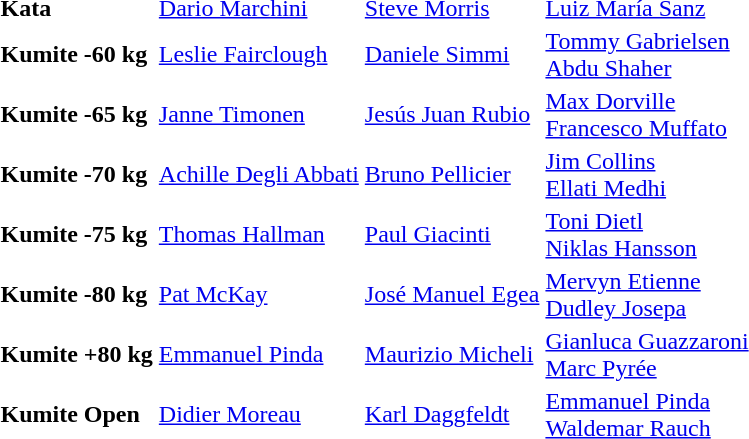<table>
<tr>
<td><strong>Kata</strong></td>
<td> <a href='#'>Dario Marchini</a></td>
<td> <a href='#'>Steve Morris</a></td>
<td> <a href='#'>Luiz María Sanz</a></td>
</tr>
<tr>
<td><strong>Kumite -60 kg</strong></td>
<td> <a href='#'>Leslie Fairclough</a></td>
<td> <a href='#'>Daniele Simmi</a></td>
<td> <a href='#'>Tommy Gabrielsen</a> <br>  <a href='#'>Abdu Shaher</a></td>
</tr>
<tr>
<td><strong>Kumite -65 kg</strong></td>
<td> <a href='#'>Janne Timonen</a></td>
<td> <a href='#'>Jesús Juan Rubio</a></td>
<td> <a href='#'>Max Dorville</a> <br>  <a href='#'>Francesco Muffato</a></td>
</tr>
<tr>
<td><strong>Kumite -70 kg</strong></td>
<td> <a href='#'>Achille Degli Abbati</a></td>
<td> <a href='#'>Bruno Pellicier</a></td>
<td> <a href='#'>Jim Collins</a> <br>  <a href='#'>Ellati Medhi</a></td>
</tr>
<tr>
<td><strong>Kumite -75 kg</strong></td>
<td> <a href='#'>Thomas Hallman</a></td>
<td> <a href='#'>Paul Giacinti</a></td>
<td> <a href='#'>Toni Dietl</a> <br>  <a href='#'>Niklas Hansson</a></td>
</tr>
<tr>
<td><strong>Kumite -80 kg</strong></td>
<td> <a href='#'>Pat McKay</a></td>
<td> <a href='#'>José Manuel Egea</a></td>
<td> <a href='#'>Mervyn Etienne</a> <br>  <a href='#'>Dudley Josepa</a></td>
</tr>
<tr>
<td><strong>Kumite +80 kg</strong></td>
<td> <a href='#'>Emmanuel Pinda</a></td>
<td> <a href='#'>Maurizio Micheli</a></td>
<td> <a href='#'>Gianluca Guazzaroni</a> <br>  <a href='#'>Marc Pyrée</a></td>
</tr>
<tr>
<td><strong>Kumite Open</strong></td>
<td> <a href='#'>Didier Moreau</a></td>
<td> <a href='#'>Karl Daggfeldt</a></td>
<td> <a href='#'>Emmanuel Pinda</a> <br>  <a href='#'>Waldemar Rauch</a></td>
</tr>
</table>
